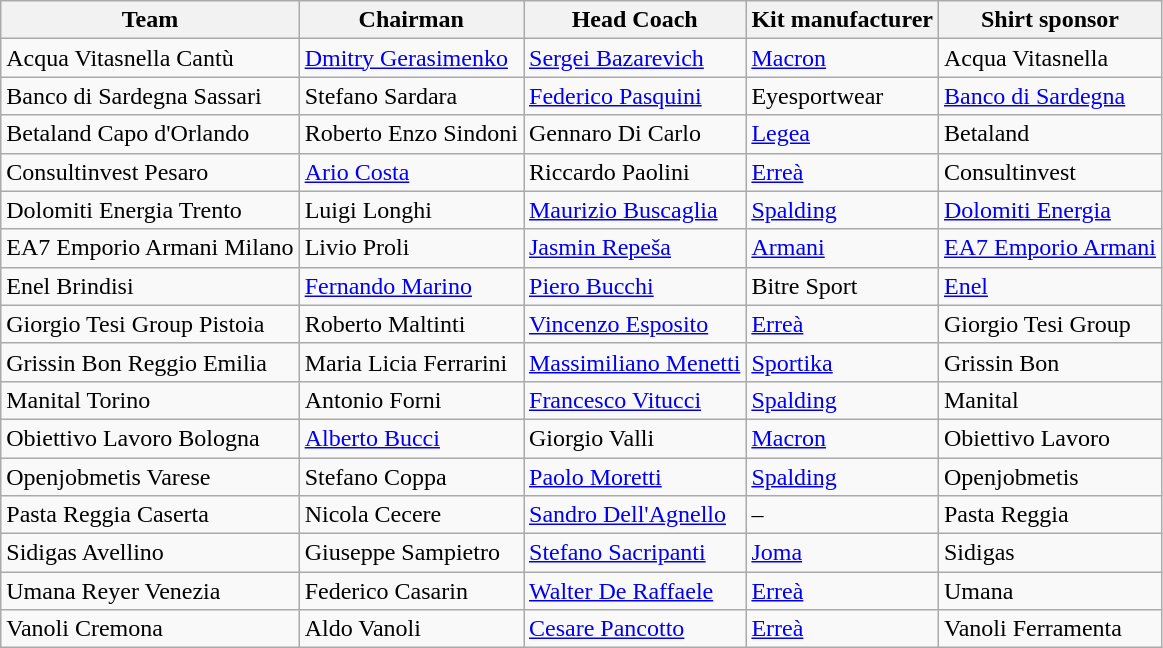<table class="wikitable sortable" style="text-align: left;">
<tr>
<th>Team</th>
<th>Chairman</th>
<th>Head Coach</th>
<th>Kit manufacturer</th>
<th>Shirt sponsor</th>
</tr>
<tr>
<td>Acqua Vitasnella Cantù</td>
<td> <a href='#'>Dmitry Gerasimenko</a></td>
<td> <a href='#'>Sergei Bazarevich</a></td>
<td><a href='#'>Macron</a></td>
<td>Acqua Vitasnella</td>
</tr>
<tr>
<td>Banco di Sardegna Sassari</td>
<td> Stefano Sardara</td>
<td> <a href='#'>Federico Pasquini</a></td>
<td>Eyesportwear</td>
<td><a href='#'>Banco di Sardegna</a></td>
</tr>
<tr>
<td>Betaland Capo d'Orlando</td>
<td> Roberto Enzo Sindoni</td>
<td> Gennaro Di Carlo</td>
<td><a href='#'>Legea</a></td>
<td>Betaland</td>
</tr>
<tr>
<td>Consultinvest Pesaro</td>
<td> <a href='#'>Ario Costa</a></td>
<td> Riccardo Paolini</td>
<td><a href='#'>Erreà</a></td>
<td>Consultinvest</td>
</tr>
<tr>
<td>Dolomiti Energia Trento</td>
<td> Luigi Longhi</td>
<td> <a href='#'>Maurizio Buscaglia</a></td>
<td><a href='#'>Spalding</a></td>
<td><a href='#'>Dolomiti Energia</a></td>
</tr>
<tr>
<td>EA7 Emporio Armani Milano</td>
<td> Livio Proli</td>
<td> <a href='#'>Jasmin Repeša</a></td>
<td><a href='#'>Armani</a></td>
<td><a href='#'>EA7 Emporio Armani</a></td>
</tr>
<tr>
<td>Enel Brindisi</td>
<td> <a href='#'>Fernando Marino</a></td>
<td> <a href='#'>Piero Bucchi</a></td>
<td>Bitre Sport</td>
<td><a href='#'>Enel</a></td>
</tr>
<tr>
<td>Giorgio Tesi Group Pistoia</td>
<td> Roberto Maltinti</td>
<td> <a href='#'>Vincenzo Esposito</a></td>
<td><a href='#'>Erreà</a></td>
<td>Giorgio Tesi Group</td>
</tr>
<tr>
<td>Grissin Bon Reggio Emilia</td>
<td> Maria Licia Ferrarini</td>
<td> <a href='#'>Massimiliano Menetti</a></td>
<td><a href='#'>Sportika</a></td>
<td>Grissin Bon</td>
</tr>
<tr>
<td>Manital Torino</td>
<td> Antonio Forni</td>
<td> <a href='#'>Francesco Vitucci</a></td>
<td><a href='#'>Spalding</a></td>
<td>Manital</td>
</tr>
<tr>
<td>Obiettivo Lavoro Bologna</td>
<td> <a href='#'>Alberto Bucci</a></td>
<td> Giorgio Valli</td>
<td><a href='#'>Macron</a></td>
<td>Obiettivo Lavoro</td>
</tr>
<tr>
<td>Openjobmetis Varese</td>
<td> Stefano Coppa</td>
<td> <a href='#'>Paolo Moretti</a></td>
<td><a href='#'>Spalding</a></td>
<td>Openjobmetis</td>
</tr>
<tr>
<td>Pasta Reggia Caserta</td>
<td> Nicola Cecere</td>
<td> <a href='#'>Sandro Dell'Agnello</a></td>
<td>–</td>
<td>Pasta Reggia</td>
</tr>
<tr>
<td>Sidigas Avellino</td>
<td> Giuseppe Sampietro</td>
<td> <a href='#'>Stefano Sacripanti</a></td>
<td><a href='#'>Joma</a></td>
<td>Sidigas</td>
</tr>
<tr>
<td>Umana Reyer Venezia</td>
<td> Federico Casarin</td>
<td> <a href='#'>Walter De Raffaele</a></td>
<td><a href='#'>Erreà</a></td>
<td>Umana</td>
</tr>
<tr>
<td>Vanoli Cremona</td>
<td> Aldo Vanoli</td>
<td> <a href='#'>Cesare Pancotto</a></td>
<td><a href='#'>Erreà</a></td>
<td>Vanoli Ferramenta</td>
</tr>
</table>
